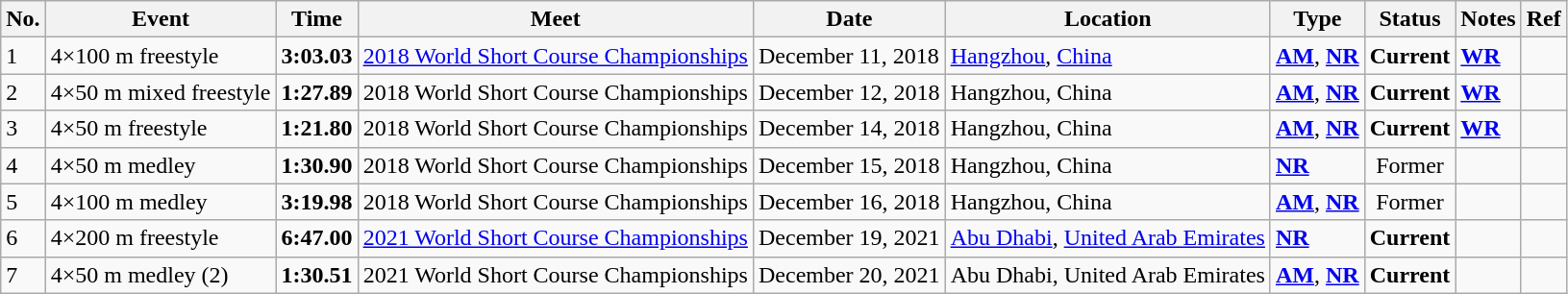<table class="wikitable sortable">
<tr>
<th>No.</th>
<th>Event</th>
<th>Time</th>
<th>Meet</th>
<th>Date</th>
<th>Location</th>
<th>Type</th>
<th>Status</th>
<th>Notes</th>
<th>Ref</th>
</tr>
<tr>
<td>1</td>
<td>4×100 m freestyle</td>
<td style="text-align:center;"><strong>3:03.03</strong></td>
<td><a href='#'>2018 World Short Course Championships</a></td>
<td>December 11, 2018</td>
<td><a href='#'>Hangzhou</a>, <a href='#'>China</a></td>
<td><strong><a href='#'>AM</a></strong>, <strong><a href='#'>NR</a></strong></td>
<td style="text-align:center;"><strong>Current</strong></td>
<td><strong><a href='#'>WR</a></strong></td>
<td style="text-align:center;"></td>
</tr>
<tr>
<td>2</td>
<td>4×50 m mixed freestyle</td>
<td style="text-align:center;"><strong>1:27.89</strong></td>
<td>2018 World Short Course Championships</td>
<td>December 12, 2018</td>
<td>Hangzhou, China</td>
<td><strong><a href='#'>AM</a></strong>, <strong><a href='#'>NR</a></strong></td>
<td style="text-align:center;"><strong>Current</strong></td>
<td><strong><a href='#'>WR</a></strong></td>
<td style="text-align:center;"></td>
</tr>
<tr>
<td>3</td>
<td>4×50 m freestyle</td>
<td style="text-align:center;"><strong>1:21.80</strong></td>
<td>2018 World Short Course Championships</td>
<td>December 14, 2018</td>
<td>Hangzhou, China</td>
<td><strong><a href='#'>AM</a></strong>, <strong><a href='#'>NR</a></strong></td>
<td style="text-align:center;"><strong>Current</strong></td>
<td><strong><a href='#'>WR</a></strong></td>
<td style="text-align:center;"></td>
</tr>
<tr>
<td>4</td>
<td>4×50 m medley</td>
<td style="text-align:center;"><strong>1:30.90</strong></td>
<td>2018 World Short Course Championships</td>
<td>December 15, 2018</td>
<td>Hangzhou, China</td>
<td><strong><a href='#'>NR</a></strong></td>
<td style="text-align:center;">Former</td>
<td></td>
<td style="text-align:center;"></td>
</tr>
<tr>
<td>5</td>
<td>4×100 m medley</td>
<td style="text-align:center;"><strong>3:19.98</strong></td>
<td>2018 World Short Course Championships</td>
<td>December 16, 2018</td>
<td>Hangzhou, China</td>
<td><strong><a href='#'>AM</a></strong>, <strong><a href='#'>NR</a></strong></td>
<td style="text-align:center;">Former</td>
<td></td>
<td style="text-align:center;"></td>
</tr>
<tr>
<td>6</td>
<td>4×200 m freestyle</td>
<td style="text-align:center;"><strong>6:47.00</strong></td>
<td><a href='#'>2021 World Short Course Championships</a></td>
<td>December 19, 2021</td>
<td><a href='#'>Abu Dhabi</a>, <a href='#'>United Arab Emirates</a></td>
<td><strong><a href='#'>NR</a></strong></td>
<td style="text-align:center;"><strong>Current</strong></td>
<td></td>
<td style="text-align:center;"></td>
</tr>
<tr>
<td>7</td>
<td>4×50 m medley (2)</td>
<td style="text-align:center;"><strong>1:30.51</strong></td>
<td>2021 World Short Course Championships</td>
<td>December 20, 2021</td>
<td>Abu Dhabi, United Arab Emirates</td>
<td><strong><a href='#'>AM</a></strong>, <strong><a href='#'>NR</a></strong></td>
<td style="text-align:center;"><strong>Current</strong></td>
<td></td>
<td style="text-align:center;"></td>
</tr>
</table>
